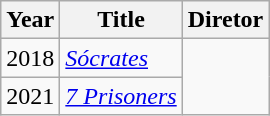<table class="wikitable">
<tr>
<th>Year</th>
<th>Title</th>
<th>Diretor</th>
</tr>
<tr>
<td>2018</td>
<td><a href='#'><em>Sócrates</em></a></td>
<td rowspan="2"></td>
</tr>
<tr>
<td>2021</td>
<td><em><a href='#'>7 Prisoners</a></em></td>
</tr>
</table>
